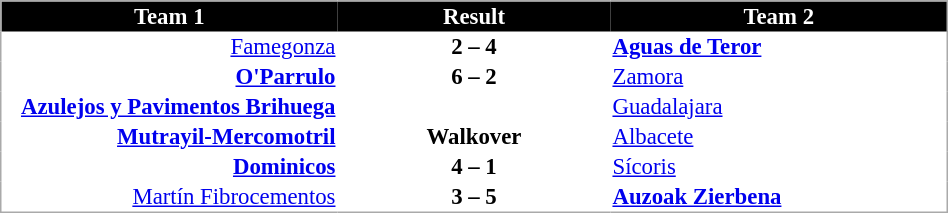<table cellspacing="0" style="background: #ffffff; border: 1px #aaa solid; border-collapse: collapse; font-size: 95%;" width=50%>
<tr bgcolor=#000000 style="color:white;">
<th width=27%>Team 1</th>
<th width=22%>Result</th>
<th width=27%>Team 2</th>
</tr>
<tr>
<td align=right><a href='#'>Famegonza</a></td>
<td align=center><strong>2 – 4</strong></td>
<td><strong><a href='#'>Aguas de Teror</a></strong></td>
</tr>
<tr>
<td align=right><strong><a href='#'>O'Parrulo</a></strong></td>
<td align=center><strong>6 – 2</strong></td>
<td><a href='#'>Zamora</a></td>
</tr>
<tr>
<td align=right><strong><a href='#'>Azulejos y Pavimentos Brihuega</a></strong></td>
<td align=center></td>
<td><a href='#'>Guadalajara</a></td>
</tr>
<tr>
<td align=right><strong><a href='#'>Mutrayil-Mercomotril</a></strong></td>
<td align=center><strong>Walkover</strong></td>
<td><a href='#'>Albacete</a></td>
</tr>
<tr>
<td align=right><strong><a href='#'>Dominicos</a></strong></td>
<td align=center><strong>4 – 1</strong></td>
<td><a href='#'>Sícoris</a></td>
</tr>
<tr>
<td align=right><a href='#'>Martín Fibrocementos</a></td>
<td align=center><strong>3 – 5</strong></td>
<td><strong><a href='#'>Auzoak Zierbena</a></strong></td>
</tr>
</table>
